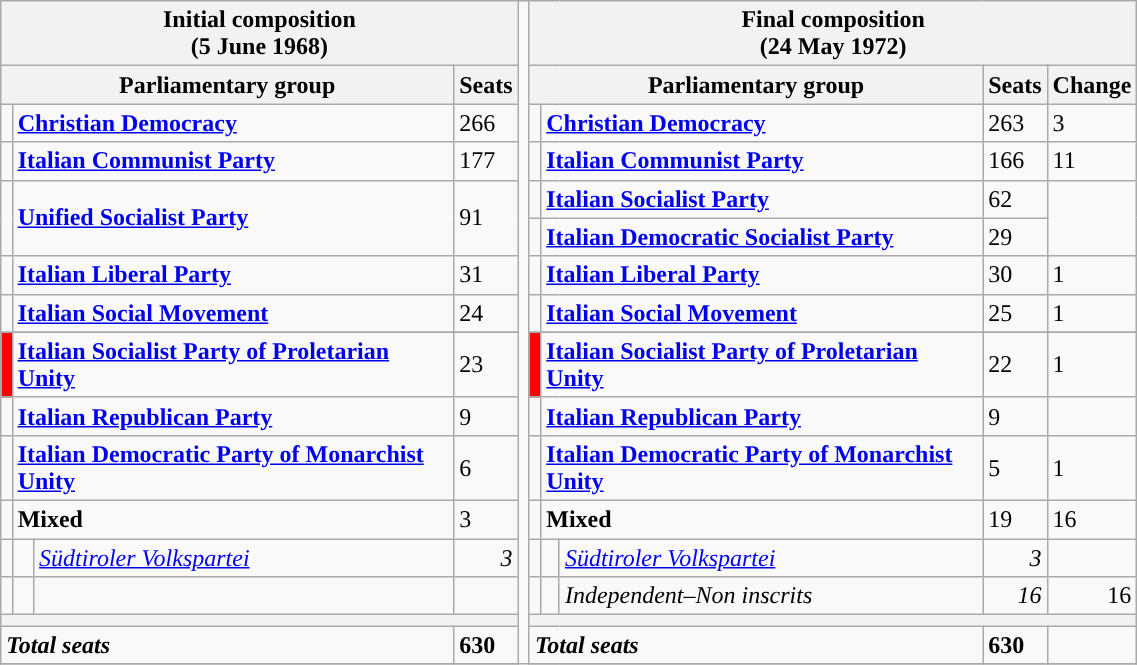<table class="wikitable" style="width : 60%;">
<tr>
<th colspan="4">Initial composition<br>(5 June 1968)</th>
<td rowspan="30" style="width : 1%;"></td>
<th colspan="5">Final composition<br>(24 May 1972)</th>
</tr>
<tr>
<th colspan="3">Parliamentary group</th>
<th>Seats</th>
<th colspan="3">Parliamentary group</th>
<th>Seats</th>
<th>Change</th>
</tr>
<tr>
<td></td>
<td colspan = "2"><strong><a href='#'>Christian Democracy</a></strong></td>
<td>266</td>
<td></td>
<td colspan = "2"><strong><a href='#'>Christian Democracy</a></strong></td>
<td>263</td>
<td> 3</td>
</tr>
<tr>
<td></td>
<td colspan = "2"><strong><a href='#'>Italian Communist Party</a></strong></td>
<td>177</td>
<td></td>
<td colspan = "2"><strong><a href='#'>Italian Communist Party</a></strong></td>
<td>166</td>
<td> 11</td>
</tr>
<tr>
<td rowspan=2></td>
<td rowspan=2 colspan = "2"><strong><a href='#'>Unified Socialist Party</a></strong></td>
<td rowspan=2>91</td>
<td></td>
<td colspan = "2"><strong><a href='#'>Italian Socialist Party</a></strong></td>
<td>62</td>
<td rowspan=2></td>
</tr>
<tr>
<td></td>
<td colspan = "2"><strong><a href='#'>Italian Democratic Socialist Party</a></strong></td>
<td>29</td>
</tr>
<tr>
<td></td>
<td colspan = "2"><strong><a href='#'>Italian Liberal Party</a></strong></td>
<td>31</td>
<td></td>
<td colspan = "2"><strong><a href='#'>Italian Liberal Party</a></strong></td>
<td>30</td>
<td> 1</td>
</tr>
<tr>
<td></td>
<td colspan = "2"><strong><a href='#'>Italian Social Movement</a></strong></td>
<td>24</td>
<td></td>
<td colspan = "2"><strong><a href='#'>Italian Social Movement</a></strong></td>
<td>25</td>
<td> 1</td>
</tr>
<tr>
</tr>
<tr>
<td bgcolor="#FF0000" width=1%></td>
<td colspan = "2"><strong><a href='#'>Italian Socialist Party of Proletarian Unity</a></strong></td>
<td>23</td>
<td bgcolor="#FF0000" width=1%></td>
<td colspan = "2"><strong><a href='#'>Italian Socialist Party of Proletarian Unity</a></strong></td>
<td>22</td>
<td> 1</td>
</tr>
<tr>
<td></td>
<td colspan = "2"><strong><a href='#'>Italian Republican Party</a></strong></td>
<td>9</td>
<td></td>
<td colspan = "2"><strong><a href='#'>Italian Republican Party</a></strong></td>
<td>9</td>
<td></td>
</tr>
<tr>
<td></td>
<td colspan = "2"><strong><a href='#'>Italian Democratic Party of Monarchist Unity</a></strong></td>
<td>6</td>
<td></td>
<td colspan = "2"><strong><a href='#'>Italian Democratic Party of Monarchist Unity</a></strong></td>
<td>5</td>
<td> 1</td>
</tr>
<tr>
<td></td>
<td colspan = "2"><strong>Mixed</strong></td>
<td>3</td>
<td></td>
<td colspan = "2"><strong>Mixed</strong></td>
<td>19</td>
<td> 16</td>
</tr>
<tr>
<td></td>
<td></td>
<td><em><a href='#'>Südtiroler Volkspartei</a></em></td>
<td align="right"><em>3</em></td>
<td></td>
<td></td>
<td><em><a href='#'>Südtiroler Volkspartei</a></em></td>
<td align="right"><em>3</em></td>
<td align="right"></td>
</tr>
<tr>
<td></td>
<td></td>
<td></td>
<td></td>
<td></td>
<td></td>
<td><em>Independent–Non inscrits</em></td>
<td align="right"><em>16</em></td>
<td align="right"> 16</td>
</tr>
<tr>
<th colspan="4"></th>
<th colspan="5"></th>
</tr>
<tr>
<td colspan="3"><strong><em>Total seats</em></strong></td>
<td><strong>630</strong></td>
<td colspan="3"><strong><em>Total seats</em></strong></td>
<td><strong>630</strong></td>
<td></td>
</tr>
<tr>
</tr>
</table>
